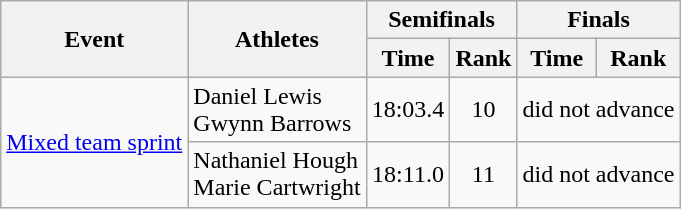<table class="wikitable" border="1">
<tr>
<th rowspan=2>Event</th>
<th rowspan=2>Athletes</th>
<th colspan=2>Semifinals</th>
<th colspan=2>Finals</th>
</tr>
<tr>
<th>Time</th>
<th>Rank</th>
<th>Time</th>
<th>Rank</th>
</tr>
<tr align=center>
<td rowspan=2><a href='#'>Mixed team sprint</a></td>
<td align=left>Daniel Lewis <br> Gwynn Barrows</td>
<td>18:03.4</td>
<td>10</td>
<td colspan=2>did not advance</td>
</tr>
<tr align=center>
<td align=left>Nathaniel Hough <br> Marie Cartwright</td>
<td>18:11.0</td>
<td>11</td>
<td colspan=2>did not advance</td>
</tr>
</table>
